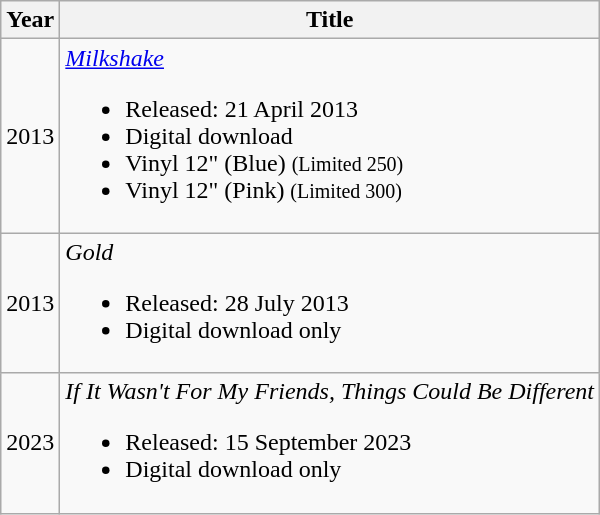<table class="wikitable">
<tr>
<th>Year</th>
<th>Title</th>
</tr>
<tr>
<td>2013</td>
<td><em><a href='#'>Milkshake</a></em><br><ul><li>Released: 21 April 2013</li><li>Digital download</li><li>Vinyl 12" (Blue) <small>(Limited 250)</small></li><li>Vinyl 12" (Pink) <small>(Limited 300)</small></li></ul></td>
</tr>
<tr>
<td>2013</td>
<td><em>Gold</em><br><ul><li>Released: 28 July 2013</li><li>Digital download only</li></ul></td>
</tr>
<tr>
<td>2023</td>
<td><em>If It Wasn't For My Friends, Things Could Be Different</em><br><ul><li>Released: 15 September 2023</li><li>Digital download only</li></ul></td>
</tr>
</table>
